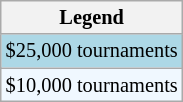<table class="wikitable" style="font-size:85%">
<tr>
<th>Legend</th>
</tr>
<tr style="background:lightblue;">
<td>$25,000 tournaments</td>
</tr>
<tr style="background:#f0f8ff;">
<td>$10,000 tournaments</td>
</tr>
</table>
